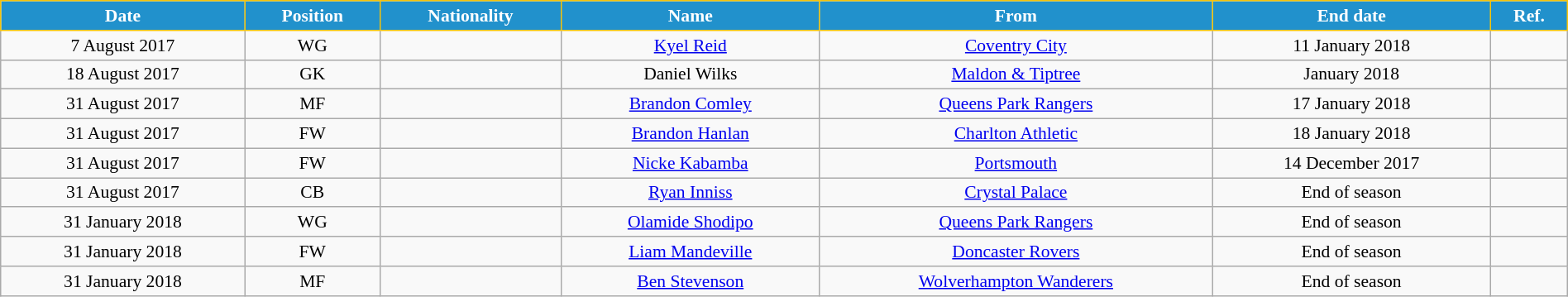<table class="wikitable" style="text-align:center; font-size:90%; width:100%;">
<tr>
<th style="background:#2191CC; color:white; border:1px solid #F7C408; text-align:center;">Date</th>
<th style="background:#2191CC; color:white; border:1px solid #F7C408; text-align:center;">Position</th>
<th style="background:#2191CC; color:white; border:1px solid #F7C408; text-align:center;">Nationality</th>
<th style="background:#2191CC; color:white; border:1px solid #F7C408; text-align:center;">Name</th>
<th style="background:#2191CC; color:white; border:1px solid #F7C408; text-align:center;">From</th>
<th style="background:#2191CC; color:white; border:1px solid #F7C408; text-align:center;">End date</th>
<th style="background:#2191CC; color:white; border:1px solid #F7C408; text-align:center;">Ref.</th>
</tr>
<tr>
<td>7 August 2017</td>
<td>WG</td>
<td></td>
<td><a href='#'>Kyel Reid</a></td>
<td> <a href='#'>Coventry City</a></td>
<td>11 January 2018</td>
<td></td>
</tr>
<tr>
<td>18 August 2017</td>
<td>GK</td>
<td></td>
<td>Daniel Wilks</td>
<td> <a href='#'>Maldon & Tiptree</a></td>
<td>January 2018</td>
<td></td>
</tr>
<tr>
<td>31 August 2017</td>
<td>MF</td>
<td></td>
<td><a href='#'>Brandon Comley</a></td>
<td> <a href='#'>Queens Park Rangers</a></td>
<td>17 January 2018</td>
<td></td>
</tr>
<tr>
<td>31 August 2017</td>
<td>FW</td>
<td></td>
<td><a href='#'>Brandon Hanlan</a></td>
<td> <a href='#'>Charlton Athletic</a></td>
<td>18 January 2018</td>
<td></td>
</tr>
<tr>
<td>31 August 2017</td>
<td>FW</td>
<td></td>
<td><a href='#'>Nicke Kabamba</a></td>
<td> <a href='#'>Portsmouth</a></td>
<td>14 December 2017</td>
<td></td>
</tr>
<tr>
<td>31 August 2017</td>
<td>CB</td>
<td></td>
<td><a href='#'>Ryan Inniss</a></td>
<td> <a href='#'>Crystal Palace</a></td>
<td>End of season</td>
<td></td>
</tr>
<tr>
<td>31 January 2018</td>
<td>WG</td>
<td></td>
<td><a href='#'>Olamide Shodipo</a></td>
<td> <a href='#'>Queens Park Rangers</a></td>
<td>End of season</td>
<td></td>
</tr>
<tr>
<td>31 January 2018</td>
<td>FW</td>
<td></td>
<td><a href='#'>Liam Mandeville</a></td>
<td> <a href='#'>Doncaster Rovers</a></td>
<td>End of season</td>
<td></td>
</tr>
<tr>
<td>31 January 2018</td>
<td>MF</td>
<td></td>
<td><a href='#'>Ben Stevenson</a></td>
<td> <a href='#'>Wolverhampton Wanderers</a></td>
<td>End of season</td>
<td></td>
</tr>
</table>
